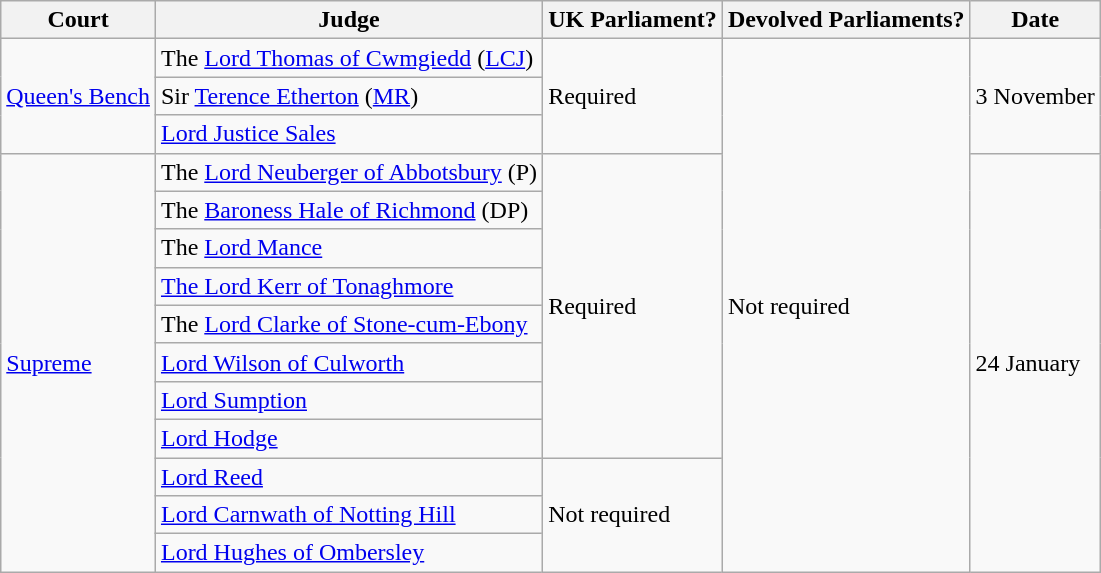<table class="wikitable sortable">
<tr>
<th>Court</th>
<th>Judge</th>
<th>UK Parliament?</th>
<th>Devolved Parliaments?</th>
<th>Date</th>
</tr>
<tr>
<td rowspan=3><a href='#'>Queen's Bench</a><br></td>
<td>The <a href='#'>Lord Thomas of Cwmgiedd</a> (<a href='#'>LCJ</a>)</td>
<td rowspan=3>Required</td>
<td rowspan=14>Not required</td>
<td rowspan=3>3 November</td>
</tr>
<tr>
<td>Sir <a href='#'>Terence Etherton</a> (<a href='#'>MR</a>)</td>
</tr>
<tr>
<td><a href='#'>Lord Justice Sales</a></td>
</tr>
<tr>
<td rowspan=11><a href='#'>Supreme</a><br></td>
<td>The <a href='#'>Lord Neuberger of Abbotsbury</a> (P)</td>
<td rowspan=8>Required</td>
<td rowspan=11>24 January</td>
</tr>
<tr>
<td>The <a href='#'>Baroness Hale of Richmond</a> (DP)</td>
</tr>
<tr>
<td>The <a href='#'>Lord Mance</a></td>
</tr>
<tr>
<td><a href='#'>The Lord Kerr of Tonaghmore</a></td>
</tr>
<tr>
<td>The <a href='#'>Lord Clarke of Stone-cum-Ebony</a></td>
</tr>
<tr>
<td><a href='#'>Lord Wilson of Culworth</a></td>
</tr>
<tr>
<td><a href='#'>Lord Sumption</a></td>
</tr>
<tr>
<td><a href='#'>Lord Hodge</a></td>
</tr>
<tr>
<td><a href='#'>Lord Reed</a></td>
<td rowspan=3>Not required</td>
</tr>
<tr>
<td><a href='#'>Lord Carnwath of Notting Hill</a></td>
</tr>
<tr>
<td><a href='#'>Lord Hughes of Ombersley</a></td>
</tr>
</table>
